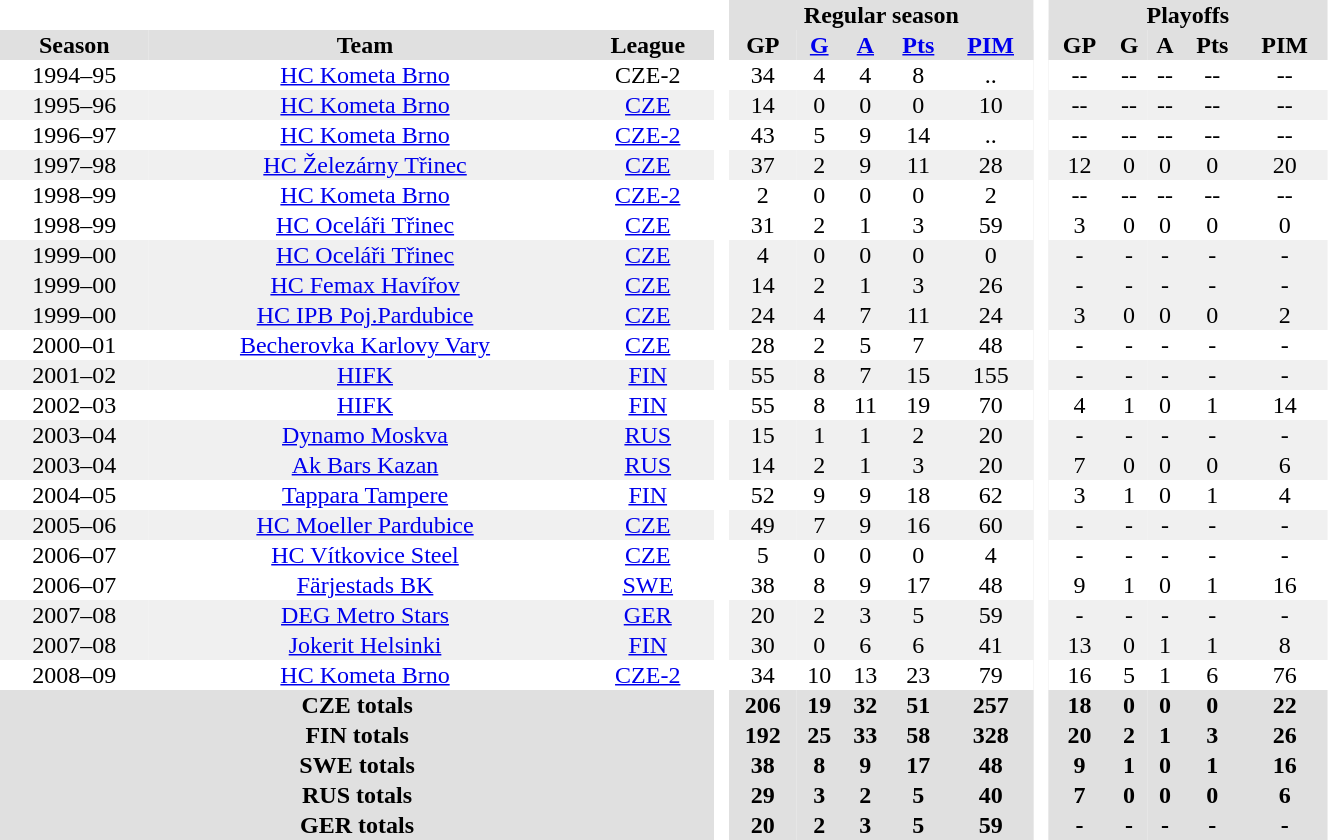<table BORDER="0" CELLPADDING="1" CELLSPACING="0" width="70%" style="text-align:center">
<tr bgcolor="#e0e0e0">
<th colspan="3" bgcolor="#ffffff"> </th>
<th rowspan="99" bgcolor="#ffffff"> </th>
<th colspan="5">Regular season</th>
<th rowspan="99" bgcolor="#ffffff"> </th>
<th colspan="5">Playoffs</th>
</tr>
<tr ALIGN="center" bgcolor="#e0e0e0">
<th>Season</th>
<th>Team</th>
<th>League</th>
<th>GP</th>
<th><a href='#'>G</a></th>
<th><a href='#'>A</a></th>
<th><a href='#'>Pts</a></th>
<th><a href='#'>PIM</a></th>
<th>GP</th>
<th>G</th>
<th>A</th>
<th>Pts</th>
<th>PIM</th>
</tr>
<tr ALIGN="center">
<td>1994–95</td>
<td><a href='#'>HC Kometa Brno</a></td>
<td>CZE-2</td>
<td>34</td>
<td>4</td>
<td>4</td>
<td>8</td>
<td>..</td>
<td>--</td>
<td>--</td>
<td>--</td>
<td>--</td>
<td>--</td>
</tr>
<tr ALIGN="center" bgcolor="#f0f0f0">
<td>1995–96</td>
<td><a href='#'>HC Kometa Brno</a></td>
<td><a href='#'>CZE</a></td>
<td>14</td>
<td>0</td>
<td>0</td>
<td>0</td>
<td>10</td>
<td>--</td>
<td>--</td>
<td>--</td>
<td>--</td>
<td>--</td>
</tr>
<tr ALIGN="center">
<td>1996–97</td>
<td><a href='#'>HC Kometa Brno</a></td>
<td><a href='#'>CZE-2</a></td>
<td>43</td>
<td>5</td>
<td>9</td>
<td>14</td>
<td>..</td>
<td>--</td>
<td>--</td>
<td>--</td>
<td>--</td>
<td>--</td>
</tr>
<tr ALIGN="center" bgcolor="#f0f0f0">
<td>1997–98</td>
<td><a href='#'>HC Železárny Třinec</a></td>
<td><a href='#'>CZE</a></td>
<td>37</td>
<td>2</td>
<td>9</td>
<td>11</td>
<td>28</td>
<td>12</td>
<td>0</td>
<td>0</td>
<td>0</td>
<td>20</td>
</tr>
<tr ALIGN="center">
<td>1998–99</td>
<td><a href='#'>HC Kometa Brno</a></td>
<td><a href='#'>CZE-2</a></td>
<td>2</td>
<td>0</td>
<td>0</td>
<td>0</td>
<td>2</td>
<td>--</td>
<td>--</td>
<td>--</td>
<td>--</td>
<td>--</td>
</tr>
<tr ALIGN="center">
<td>1998–99</td>
<td><a href='#'>HC Oceláři Třinec</a></td>
<td><a href='#'>CZE</a></td>
<td>31</td>
<td>2</td>
<td>1</td>
<td>3</td>
<td>59</td>
<td>3</td>
<td>0</td>
<td>0</td>
<td>0</td>
<td>0</td>
</tr>
<tr ALIGN="center" bgcolor="#f0f0f0">
<td>1999–00</td>
<td><a href='#'>HC Oceláři Třinec</a></td>
<td><a href='#'>CZE</a></td>
<td>4</td>
<td>0</td>
<td>0</td>
<td>0</td>
<td>0</td>
<td>-</td>
<td>-</td>
<td>-</td>
<td>-</td>
<td>-</td>
</tr>
<tr ALIGN="center" bgcolor="#f0f0f0">
<td>1999–00</td>
<td><a href='#'>HC Femax Havířov</a></td>
<td><a href='#'>CZE</a></td>
<td>14</td>
<td>2</td>
<td>1</td>
<td>3</td>
<td>26</td>
<td>-</td>
<td>-</td>
<td>-</td>
<td>-</td>
<td>-</td>
</tr>
<tr ALIGN="center" bgcolor="#f0f0f0">
<td>1999–00</td>
<td><a href='#'>HC IPB Poj.Pardubice</a></td>
<td><a href='#'>CZE</a></td>
<td>24</td>
<td>4</td>
<td>7</td>
<td>11</td>
<td>24</td>
<td>3</td>
<td>0</td>
<td>0</td>
<td>0</td>
<td>2</td>
</tr>
<tr ALIGN="center">
<td>2000–01</td>
<td><a href='#'>Becherovka Karlovy Vary</a></td>
<td><a href='#'>CZE</a></td>
<td>28</td>
<td>2</td>
<td>5</td>
<td>7</td>
<td>48</td>
<td>-</td>
<td>-</td>
<td>-</td>
<td>-</td>
<td>-</td>
</tr>
<tr ALIGN="center" bgcolor="#f0f0f0">
<td>2001–02</td>
<td><a href='#'>HIFK</a></td>
<td><a href='#'>FIN</a></td>
<td>55</td>
<td>8</td>
<td>7</td>
<td>15</td>
<td>155</td>
<td>-</td>
<td>-</td>
<td>-</td>
<td>-</td>
<td>-</td>
</tr>
<tr ALIGN="center">
<td>2002–03</td>
<td><a href='#'>HIFK</a></td>
<td><a href='#'>FIN</a></td>
<td>55</td>
<td>8</td>
<td>11</td>
<td>19</td>
<td>70</td>
<td>4</td>
<td>1</td>
<td>0</td>
<td>1</td>
<td>14</td>
</tr>
<tr ALIGN="center" bgcolor="#f0f0f0">
<td>2003–04</td>
<td><a href='#'>Dynamo Moskva</a></td>
<td><a href='#'>RUS</a></td>
<td>15</td>
<td>1</td>
<td>1</td>
<td>2</td>
<td>20</td>
<td>-</td>
<td>-</td>
<td>-</td>
<td>-</td>
<td>-</td>
</tr>
<tr ALIGN="center" bgcolor="#f0f0f0">
<td>2003–04</td>
<td><a href='#'>Ak Bars Kazan</a></td>
<td><a href='#'>RUS</a></td>
<td>14</td>
<td>2</td>
<td>1</td>
<td>3</td>
<td>20</td>
<td>7</td>
<td>0</td>
<td>0</td>
<td>0</td>
<td>6</td>
</tr>
<tr ALIGN="center">
<td>2004–05</td>
<td><a href='#'>Tappara Tampere</a></td>
<td><a href='#'>FIN</a></td>
<td>52</td>
<td>9</td>
<td>9</td>
<td>18</td>
<td>62</td>
<td>3</td>
<td>1</td>
<td>0</td>
<td>1</td>
<td>4</td>
</tr>
<tr ALIGN="center" bgcolor="#f0f0f0">
<td>2005–06</td>
<td><a href='#'>HC Moeller Pardubice</a></td>
<td><a href='#'>CZE</a></td>
<td>49</td>
<td>7</td>
<td>9</td>
<td>16</td>
<td>60</td>
<td>-</td>
<td>-</td>
<td>-</td>
<td>-</td>
<td>-</td>
</tr>
<tr ALIGN="center">
<td>2006–07</td>
<td><a href='#'>HC Vítkovice Steel</a></td>
<td><a href='#'>CZE</a></td>
<td>5</td>
<td>0</td>
<td>0</td>
<td>0</td>
<td>4</td>
<td>-</td>
<td>-</td>
<td>-</td>
<td>-</td>
<td>-</td>
</tr>
<tr ALIGN="center">
<td>2006–07</td>
<td><a href='#'>Färjestads BK</a></td>
<td><a href='#'>SWE</a></td>
<td>38</td>
<td>8</td>
<td>9</td>
<td>17</td>
<td>48</td>
<td>9</td>
<td>1</td>
<td>0</td>
<td>1</td>
<td>16</td>
</tr>
<tr ALIGN="center" bgcolor="#f0f0f0">
<td>2007–08</td>
<td><a href='#'>DEG Metro Stars</a></td>
<td><a href='#'>GER</a></td>
<td>20</td>
<td>2</td>
<td>3</td>
<td>5</td>
<td>59</td>
<td>-</td>
<td>-</td>
<td>-</td>
<td>-</td>
<td>-</td>
</tr>
<tr ALIGN="center" bgcolor="#f0f0f0">
<td>2007–08</td>
<td><a href='#'>Jokerit Helsinki</a></td>
<td><a href='#'>FIN</a></td>
<td>30</td>
<td>0</td>
<td>6</td>
<td>6</td>
<td>41</td>
<td>13</td>
<td>0</td>
<td>1</td>
<td>1</td>
<td>8</td>
</tr>
<tr ALIGN="center">
<td>2008–09</td>
<td><a href='#'>HC Kometa Brno</a></td>
<td><a href='#'>CZE-2</a></td>
<td>34</td>
<td>10</td>
<td>13</td>
<td>23</td>
<td>79</td>
<td>16</td>
<td>5</td>
<td>1</td>
<td>6</td>
<td>76<br></td>
</tr>
<tr ALIGN="center" bgcolor="#e0e0e0">
<th colspan="3">CZE totals</th>
<th>206</th>
<th>19</th>
<th>32</th>
<th>51</th>
<th>257</th>
<th>18</th>
<th>0</th>
<th>0</th>
<th>0</th>
<th>22</th>
</tr>
<tr ALIGN="center" bgcolor="#e0e0e0">
<th colspan="3">FIN totals</th>
<th>192</th>
<th>25</th>
<th>33</th>
<th>58</th>
<th>328</th>
<th>20</th>
<th>2</th>
<th>1</th>
<th>3</th>
<th>26</th>
</tr>
<tr ALIGN="center" bgcolor="#e0e0e0">
<th colspan="3">SWE totals</th>
<th>38</th>
<th>8</th>
<th>9</th>
<th>17</th>
<th>48</th>
<th>9</th>
<th>1</th>
<th>0</th>
<th>1</th>
<th>16</th>
</tr>
<tr ALIGN="center" bgcolor="#e0e0e0">
<th colspan="3">RUS totals</th>
<th>29</th>
<th>3</th>
<th>2</th>
<th>5</th>
<th>40</th>
<th>7</th>
<th>0</th>
<th>0</th>
<th>0</th>
<th>6</th>
</tr>
<tr ALIGN="center" bgcolor="#e0e0e0">
<th colspan="3">GER totals</th>
<th>20</th>
<th>2</th>
<th>3</th>
<th>5</th>
<th>59</th>
<th>-</th>
<th>-</th>
<th>-</th>
<th>-</th>
<th>-</th>
</tr>
</table>
